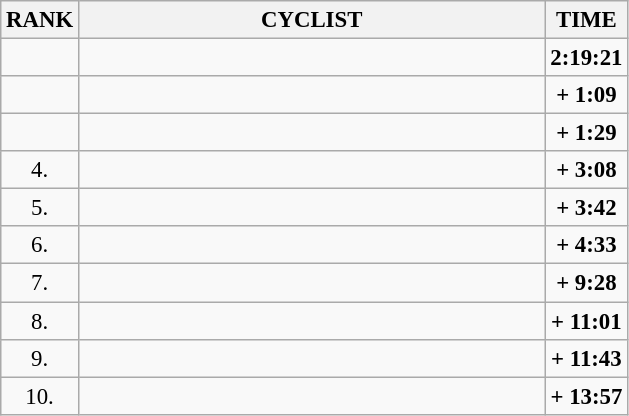<table class="wikitable" style="font-size:95%;">
<tr>
<th>RANK</th>
<th align="left" style="width: 20em">CYCLIST</th>
<th>TIME</th>
</tr>
<tr>
<td align="center"></td>
<td></td>
<td align="center"><strong>2:19:21</strong></td>
</tr>
<tr>
<td align="center"></td>
<td></td>
<td align="center"><strong>+ 1:09</strong></td>
</tr>
<tr>
<td align="center"></td>
<td></td>
<td align="center"><strong>+ 1:29</strong></td>
</tr>
<tr>
<td align="center">4.</td>
<td></td>
<td align="center"><strong>+ 3:08</strong></td>
</tr>
<tr>
<td align="center">5.</td>
<td></td>
<td align="center"><strong>+ 3:42</strong></td>
</tr>
<tr>
<td align="center">6.</td>
<td></td>
<td align="center"><strong>+ 4:33</strong></td>
</tr>
<tr>
<td align="center">7.</td>
<td></td>
<td align="center"><strong>+ 9:28</strong></td>
</tr>
<tr>
<td align="center">8.</td>
<td></td>
<td align="center"><strong>+ 11:01</strong></td>
</tr>
<tr>
<td align="center">9.</td>
<td></td>
<td align="center"><strong>+ 11:43</strong></td>
</tr>
<tr>
<td align="center">10.</td>
<td></td>
<td align="center"><strong>+ 13:57</strong></td>
</tr>
</table>
